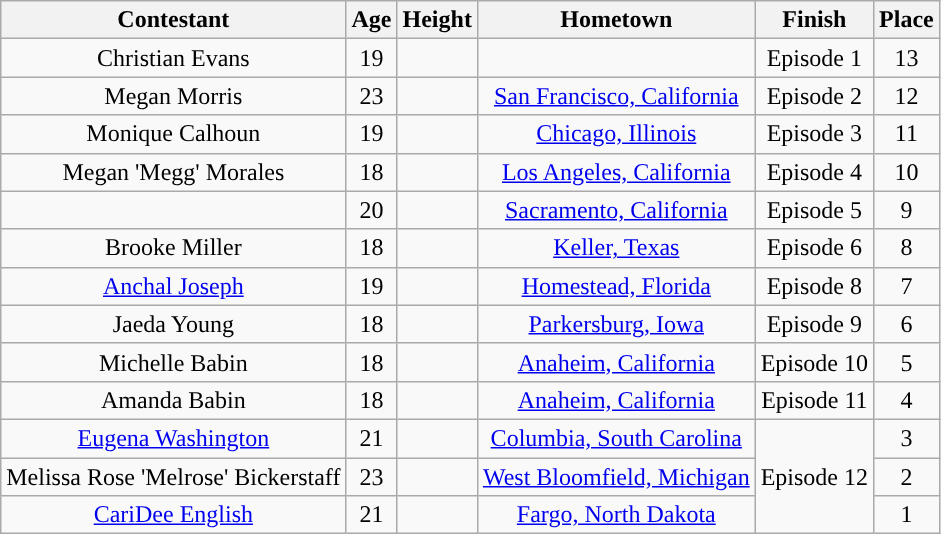<table class="wikitable sortable" style="text-align:center;">
<tr>
<th>Contestant</th>
<th>Age</th>
<th>Height</th>
<th>Hometown</th>
<th>Finish</th>
<th>Place</th>
</tr>
<tr>
<td>Christian Evans</td>
<td>19</td>
<td></td>
<td></td>
<td>Episode 1</td>
<td>13</td>
</tr>
<tr>
<td>Megan Morris</td>
<td>23</td>
<td nowrap></td>
<td nowrap><a href='#'>San Francisco, California</a></td>
<td>Episode 2</td>
<td>12</td>
</tr>
<tr>
<td>Monique Calhoun</td>
<td>19</td>
<td></td>
<td><a href='#'>Chicago, Illinois</a></td>
<td>Episode 3</td>
<td>11</td>
</tr>
<tr>
<td>Megan 'Megg' Morales</td>
<td>18</td>
<td></td>
<td><a href='#'>Los Angeles, California</a></td>
<td>Episode 4</td>
<td>10</td>
</tr>
<tr>
<td></td>
<td>20</td>
<td></td>
<td><a href='#'>Sacramento, California</a></td>
<td>Episode 5</td>
<td>9</td>
</tr>
<tr>
<td>Brooke Miller</td>
<td>18</td>
<td></td>
<td><a href='#'>Keller, Texas</a></td>
<td>Episode 6</td>
<td>8</td>
</tr>
<tr>
<td><a href='#'>Anchal Joseph</a></td>
<td>19</td>
<td></td>
<td><a href='#'>Homestead, Florida</a></td>
<td>Episode 8</td>
<td>7</td>
</tr>
<tr>
<td>Jaeda Young</td>
<td>18</td>
<td></td>
<td><a href='#'>Parkersburg, Iowa</a></td>
<td>Episode 9</td>
<td>6</td>
</tr>
<tr>
<td>Michelle Babin</td>
<td>18</td>
<td></td>
<td><a href='#'>Anaheim, California</a></td>
<td nowrap>Episode 10</td>
<td>5</td>
</tr>
<tr>
<td>Amanda Babin</td>
<td>18</td>
<td></td>
<td><a href='#'>Anaheim, California</a></td>
<td>Episode 11</td>
<td>4</td>
</tr>
<tr>
<td><a href='#'>Eugena Washington</a></td>
<td>21</td>
<td></td>
<td><a href='#'>Columbia, South Carolina</a></td>
<td rowspan="3">Episode 12</td>
<td>3</td>
</tr>
<tr>
<td nowrap>Melissa Rose 'Melrose' Bickerstaff</td>
<td>23</td>
<td></td>
<td><a href='#'>West Bloomfield, Michigan</a></td>
<td>2</td>
</tr>
<tr>
<td><a href='#'>CariDee English</a></td>
<td>21</td>
<td></td>
<td><a href='#'>Fargo, North Dakota</a></td>
<td>1</td>
</tr>
</table>
